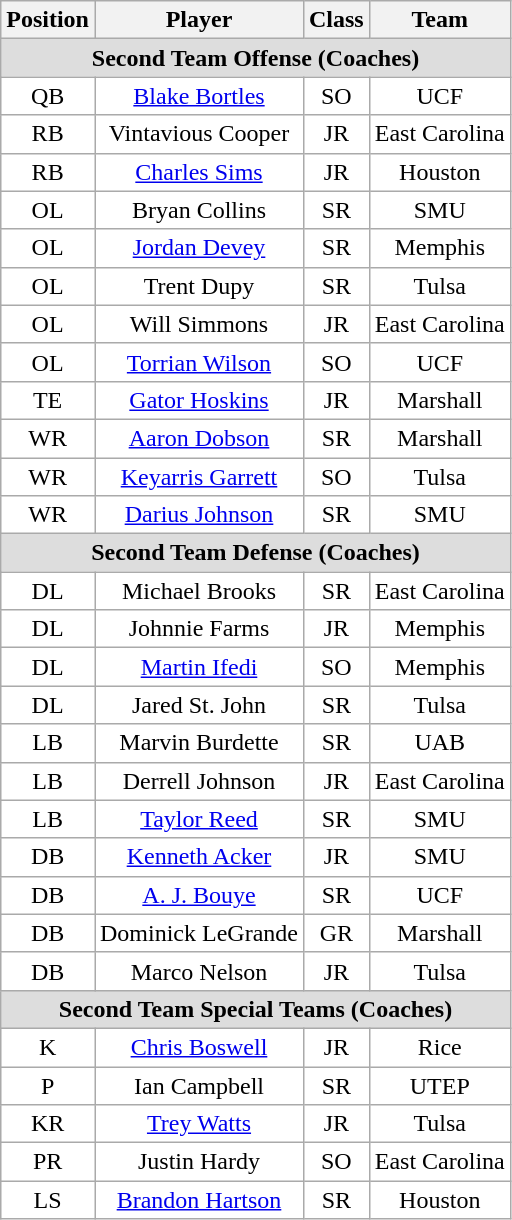<table class="wikitable sortable">
<tr>
<th>Position</th>
<th>Player</th>
<th>Class</th>
<th>Team</th>
</tr>
<tr>
<td colspan="4" style="text-align:center; background:#ddd;"><strong>Second Team Offense (Coaches)</strong></td>
</tr>
<tr style="text-align:center;">
<td style="background:white">QB</td>
<td style="background:white"><a href='#'>Blake Bortles</a></td>
<td style="background:white">SO</td>
<td style="background:white">UCF</td>
</tr>
<tr style="text-align:center;">
<td style="background:white">RB</td>
<td style="background:white">Vintavious Cooper</td>
<td style="background:white">JR</td>
<td style="background:white">East Carolina</td>
</tr>
<tr style="text-align:center;">
<td style="background:white">RB</td>
<td style="background:white"><a href='#'>Charles Sims</a></td>
<td style="background:white">JR</td>
<td style="background:white">Houston</td>
</tr>
<tr style="text-align:center;">
<td style="background:white">OL</td>
<td style="background:white">Bryan Collins</td>
<td style="background:white">SR</td>
<td style="background:white">SMU</td>
</tr>
<tr style="text-align:center;">
<td style="background:white">OL</td>
<td style="background:white"><a href='#'>Jordan Devey</a></td>
<td style="background:white">SR</td>
<td style="background:white">Memphis</td>
</tr>
<tr style="text-align:center;">
<td style="background:white">OL</td>
<td style="background:white">Trent Dupy</td>
<td style="background:white">SR</td>
<td style="background:white">Tulsa</td>
</tr>
<tr style="text-align:center;">
<td style="background:white">OL</td>
<td style="background:white">Will Simmons</td>
<td style="background:white">JR</td>
<td style="background:white">East Carolina</td>
</tr>
<tr style="text-align:center;">
<td style="background:white">OL</td>
<td style="background:white"><a href='#'>Torrian Wilson</a></td>
<td style="background:white">SO</td>
<td style="background:white">UCF</td>
</tr>
<tr style="text-align:center;">
<td style="background:white">TE</td>
<td style="background:white"><a href='#'>Gator Hoskins</a></td>
<td style="background:white">JR</td>
<td style="background:white">Marshall</td>
</tr>
<tr style="text-align:center;">
<td style="background:white">WR</td>
<td style="background:white"><a href='#'>Aaron Dobson</a></td>
<td style="background:white">SR</td>
<td style="background:white">Marshall</td>
</tr>
<tr style="text-align:center;">
<td style="background:white">WR</td>
<td style="background:white"><a href='#'>Keyarris Garrett</a></td>
<td style="background:white">SO</td>
<td style="background:white">Tulsa</td>
</tr>
<tr style="text-align:center;">
<td style="background:white">WR</td>
<td style="background:white"><a href='#'>Darius Johnson</a></td>
<td style="background:white">SR</td>
<td style="background:white">SMU</td>
</tr>
<tr>
<td colspan="4" style="text-align:center; background:#ddd;"><strong>Second Team Defense (Coaches)</strong></td>
</tr>
<tr style="text-align:center;">
<td style="background:white">DL</td>
<td style="background:white">Michael Brooks</td>
<td style="background:white">SR</td>
<td style="background:white">East Carolina</td>
</tr>
<tr style="text-align:center;">
<td style="background:white">DL</td>
<td style="background:white">Johnnie Farms</td>
<td style="background:white">JR</td>
<td style="background:white">Memphis</td>
</tr>
<tr style="text-align:center;">
<td style="background:white">DL</td>
<td style="background:white"><a href='#'>Martin Ifedi</a></td>
<td style="background:white">SO</td>
<td style="background:white">Memphis</td>
</tr>
<tr style="text-align:center;">
<td style="background:white">DL</td>
<td style="background:white">Jared St. John</td>
<td style="background:white">SR</td>
<td style="background:white">Tulsa</td>
</tr>
<tr style="text-align:center;">
<td style="background:white">LB</td>
<td style="background:white">Marvin Burdette</td>
<td style="background:white">SR</td>
<td style="background:white">UAB</td>
</tr>
<tr style="text-align:center;">
<td style="background:white">LB</td>
<td style="background:white">Derrell Johnson</td>
<td style="background:white">JR</td>
<td style="background:white">East Carolina</td>
</tr>
<tr style="text-align:center;">
<td style="background:white">LB</td>
<td style="background:white"><a href='#'>Taylor Reed</a></td>
<td style="background:white">SR</td>
<td style="background:white">SMU</td>
</tr>
<tr style="text-align:center;">
<td style="background:white">DB</td>
<td style="background:white"><a href='#'>Kenneth Acker</a></td>
<td style="background:white">JR</td>
<td style="background:white">SMU</td>
</tr>
<tr style="text-align:center;">
<td style="background:white">DB</td>
<td style="background:white"><a href='#'>A. J. Bouye</a></td>
<td style="background:white">SR</td>
<td style="background:white">UCF</td>
</tr>
<tr style="text-align:center;">
<td style="background:white">DB</td>
<td style="background:white">Dominick LeGrande</td>
<td style="background:white">GR</td>
<td style="background:white">Marshall</td>
</tr>
<tr style="text-align:center;">
<td style="background:white">DB</td>
<td style="background:white">Marco Nelson</td>
<td style="background:white">JR</td>
<td style="background:white">Tulsa</td>
</tr>
<tr>
<td colspan="4" style="text-align:center; background:#ddd;"><strong>Second Team Special Teams (Coaches)</strong></td>
</tr>
<tr style="text-align:center;">
<td style="background:white">K</td>
<td style="background:white"><a href='#'>Chris Boswell</a></td>
<td style="background:white">JR</td>
<td style="background:white">Rice</td>
</tr>
<tr style="text-align:center;">
<td style="background:white">P</td>
<td style="background:white">Ian Campbell</td>
<td style="background:white">SR</td>
<td style="background:white">UTEP</td>
</tr>
<tr style="text-align:center;">
<td style="background:white">KR</td>
<td style="background:white"><a href='#'>Trey Watts</a></td>
<td style="background:white">JR</td>
<td style="background:white">Tulsa</td>
</tr>
<tr style="text-align:center;">
<td style="background:white">PR</td>
<td style="background:white">Justin Hardy</td>
<td style="background:white">SO</td>
<td style="background:white">East Carolina</td>
</tr>
<tr style="text-align:center;">
<td style="background:white">LS</td>
<td style="background:white"><a href='#'>Brandon Hartson</a></td>
<td style="background:white">SR</td>
<td style="background:white">Houston</td>
</tr>
</table>
